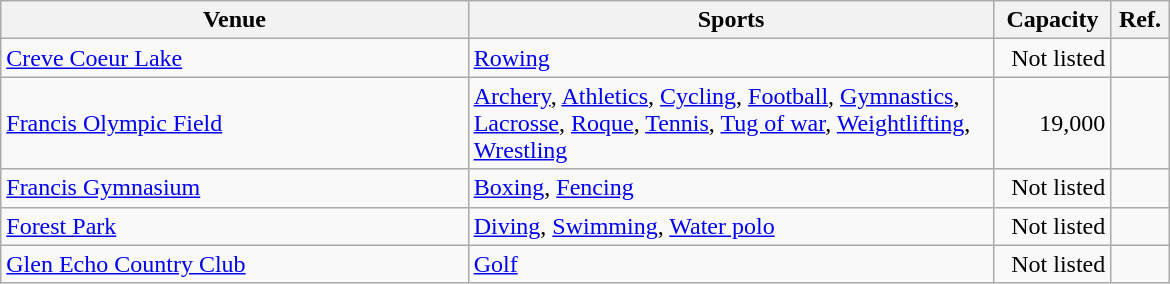<table class="wikitable sortable" width=780px>
<tr>
<th width=40%>Venue</th>
<th class="unsortable" width=45%>Sports</th>
<th width=10%>Capacity</th>
<th class="unsortable">Ref.</th>
</tr>
<tr>
<td><a href='#'>Creve Coeur Lake</a></td>
<td><a href='#'>Rowing</a></td>
<td align="right">Not listed</td>
<td align=center></td>
</tr>
<tr>
<td><a href='#'>Francis Olympic Field</a></td>
<td><a href='#'>Archery</a>, <a href='#'>Athletics</a>, <a href='#'>Cycling</a>, <a href='#'>Football</a>, <a href='#'>Gymnastics</a>, <a href='#'>Lacrosse</a>, <a href='#'>Roque</a>, <a href='#'>Tennis</a>, <a href='#'>Tug of war</a>, <a href='#'>Weightlifting</a>, <a href='#'>Wrestling</a></td>
<td align="right">19,000</td>
<td align=center></td>
</tr>
<tr>
<td><a href='#'>Francis Gymnasium</a></td>
<td><a href='#'>Boxing</a>, <a href='#'>Fencing</a></td>
<td align="right">Not listed</td>
<td align=center></td>
</tr>
<tr>
<td><a href='#'>Forest Park</a></td>
<td><a href='#'>Diving</a>, <a href='#'>Swimming</a>, <a href='#'>Water polo</a></td>
<td align="right">Not listed</td>
<td align=center></td>
</tr>
<tr>
<td><a href='#'>Glen Echo Country Club</a></td>
<td><a href='#'>Golf</a></td>
<td align="right">Not listed</td>
<td align=center></td>
</tr>
</table>
